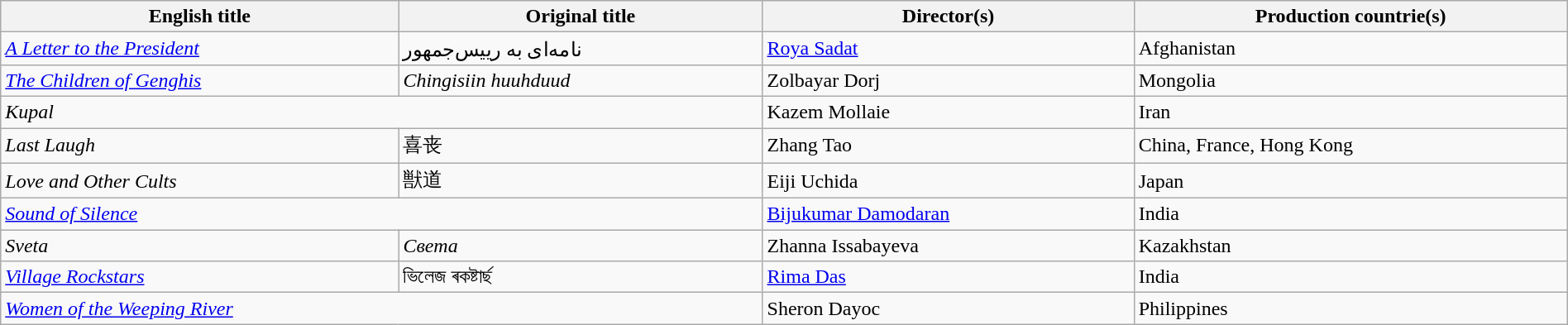<table class="sortable wikitable" style="width:100%; margin-bottom:4px">
<tr>
<th scope="col">English title</th>
<th scope="col">Original title</th>
<th scope="col">Director(s)</th>
<th scope="col">Production countrie(s)</th>
</tr>
<tr>
<td><em><a href='#'>A Letter to the President</a></em></td>
<td>نامه‌ای به رییس‌جمهور</td>
<td><a href='#'>Roya Sadat</a></td>
<td>Afghanistan</td>
</tr>
<tr>
<td><em><a href='#'>The Children of Genghis</a></em></td>
<td><em>Chingisiin huuhduud</em></td>
<td>Zolbayar Dorj</td>
<td>Mongolia</td>
</tr>
<tr>
<td colspan="2"><em>Kupal</em></td>
<td>Kazem Mollaie</td>
<td>Iran</td>
</tr>
<tr>
<td><em>Last Laugh</em></td>
<td>喜丧</td>
<td>Zhang Tao</td>
<td>China, France, Hong Kong</td>
</tr>
<tr>
<td><em>Love and Other Cults</em></td>
<td>獣道</td>
<td>Eiji Uchida</td>
<td>Japan</td>
</tr>
<tr>
<td colspan="2"><em><a href='#'>Sound of Silence</a></em></td>
<td><a href='#'>Bijukumar Damodaran</a></td>
<td>India</td>
</tr>
<tr>
<td><em>Sveta</em></td>
<td><em>Света</em></td>
<td>Zhanna Issabayeva</td>
<td>Kazakhstan</td>
</tr>
<tr>
<td><em><a href='#'>Village Rockstars</a></em></td>
<td>ভিলেজ ৰকষ্টাৰ্ছ</td>
<td><a href='#'>Rima Das</a></td>
<td>India</td>
</tr>
<tr>
<td colspan="2"><em><a href='#'>Women of the Weeping River</a></em></td>
<td>Sheron Dayoc</td>
<td>Philippines</td>
</tr>
</table>
